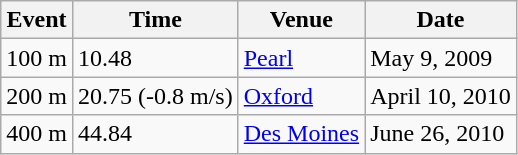<table class="wikitable">
<tr>
<th>Event</th>
<th>Time</th>
<th>Venue</th>
<th>Date</th>
</tr>
<tr>
<td>100 m</td>
<td>10.48</td>
<td><a href='#'>Pearl</a></td>
<td>May 9, 2009</td>
</tr>
<tr>
<td>200 m</td>
<td>20.75 (-0.8 m/s)</td>
<td><a href='#'>Oxford</a></td>
<td>April 10, 2010</td>
</tr>
<tr>
<td>400 m</td>
<td>44.84</td>
<td><a href='#'>Des Moines</a></td>
<td>June 26, 2010</td>
</tr>
</table>
